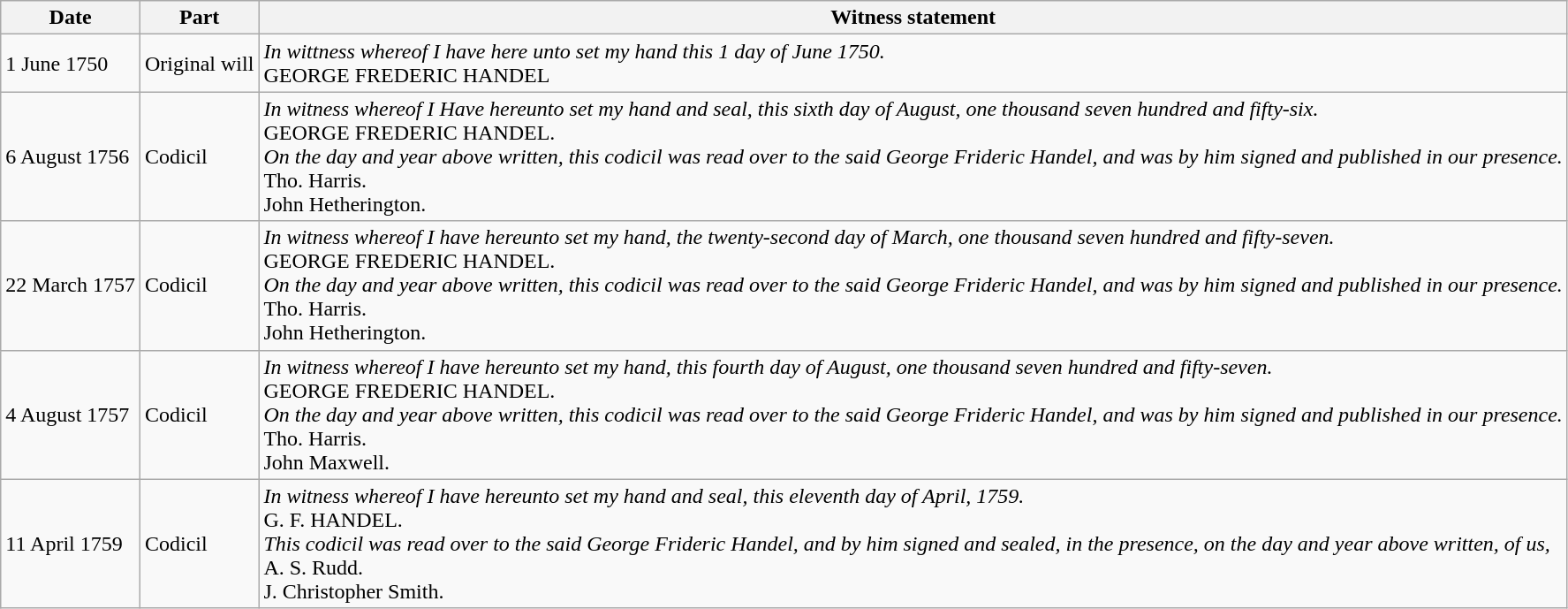<table class="wikitable">
<tr>
<th>Date</th>
<th>Part</th>
<th>Witness statement</th>
</tr>
<tr>
<td>1 June 1750</td>
<td>Original will</td>
<td><em>In wittness  whereof I have here unto set my hand this 1 day of June 1750.</em><br>GEORGE FREDERIC HANDEL</td>
</tr>
<tr>
<td>6 August 1756</td>
<td>Codicil</td>
<td><em>In witness whereof I Have hereunto set my hand and seal, this sixth day of August, one thousand seven hundred and fifty-six.</em><br>GEORGE FREDERIC HANDEL.<br><em>On the day and year above written, this codicil was read over to the said George Frideric Handel, and was by him signed and published in our presence.</em><br>Tho. Harris.<br>John Hetherington.</td>
</tr>
<tr>
<td>22 March 1757</td>
<td>Codicil</td>
<td><em>In witness whereof I have hereunto set my hand, the twenty-second day of March, one thousand seven hundred and fifty-seven.</em><br>GEORGE FREDERIC HANDEL.<br><em>On the day and year above written, this codicil was read over to the said George Frideric Handel, and was by him signed and published in our presence.</em><br>Tho. Harris.<br>John Hetherington.</td>
</tr>
<tr>
<td>4 August 1757</td>
<td>Codicil</td>
<td><em>In witness whereof I have hereunto set my hand, this fourth day of August, one thousand seven hundred and fifty-seven.</em><br>GEORGE FREDERIC HANDEL.<br><em>On the day and year above written, this codicil was read over to the said George Frideric Handel, and was by him signed and published in our presence.</em><br>Tho. Harris.<br>John Maxwell.</td>
</tr>
<tr>
<td>11 April 1759</td>
<td>Codicil</td>
<td><em>In witness whereof I have hereunto set my hand and seal, this eleventh day of April, 1759.</em><br>G. F. HANDEL.<br><em>This codicil was read over to the said George Frideric Handel, and by him signed and sealed, in the presence, on the day and year above written, of us,</em><br>A. S. Rudd.<br>J. Christopher Smith.</td>
</tr>
</table>
